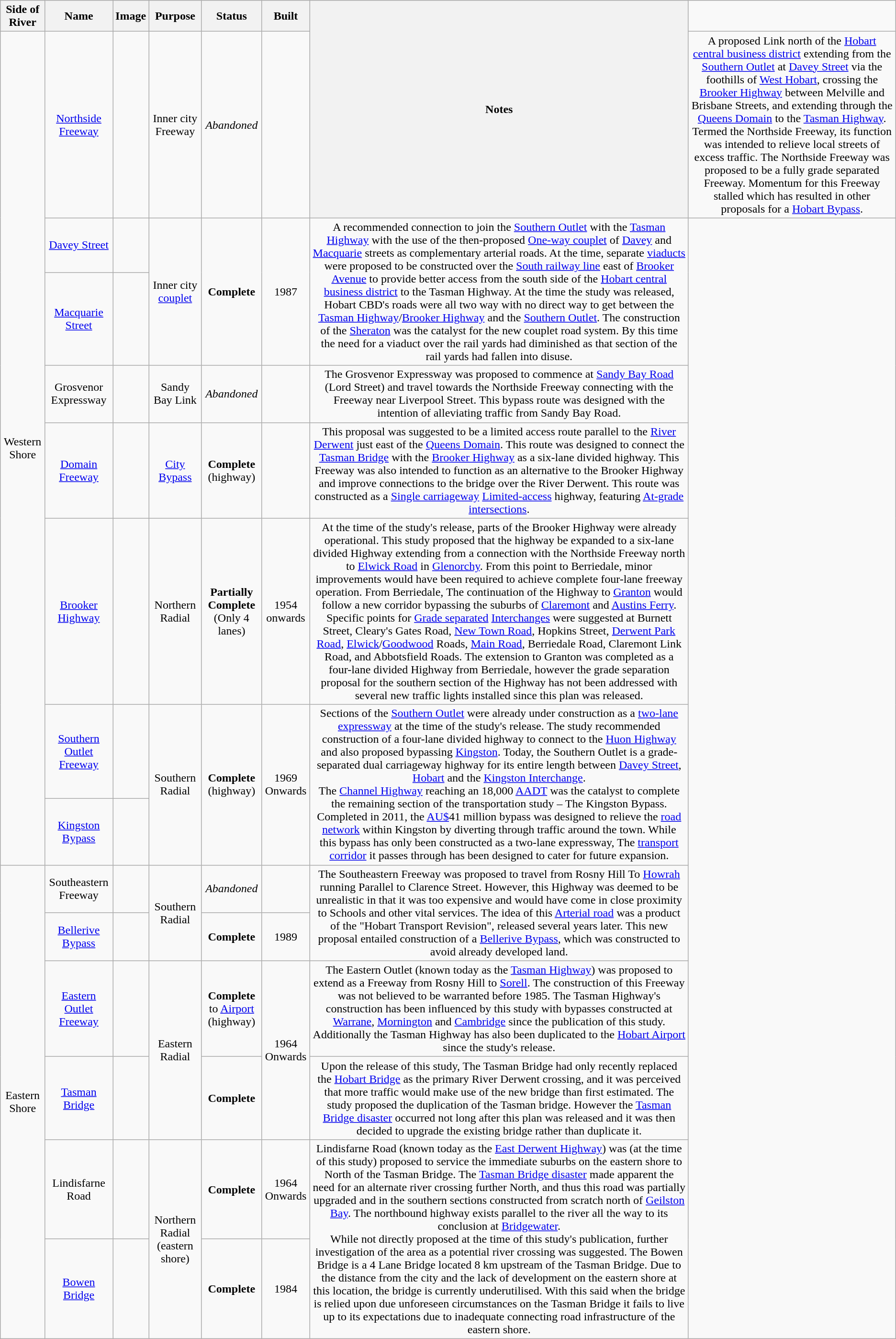<table class="wikitable sortable" style="text-align:center;">
<tr>
<th>Side of River</th>
<th>Name</th>
<th class="unsortable">Image</th>
<th>Purpose</th>
<th>Status</th>
<th>Built</th>
<th rowspan="2">Notes</th>
</tr>
<tr>
<td rowspan="8" colspan="1" style="text-align: center;">Western Shore</td>
<td><a href='#'>Northside Freeway</a></td>
<td></td>
<td>Inner city Freeway</td>
<td><em>Abandoned</em></td>
<td></td>
<td>A proposed Link north of the <a href='#'>Hobart central business district</a> extending from the <a href='#'>Southern Outlet</a> at <a href='#'>Davey Street</a> via the foothills of <a href='#'>West Hobart</a>, crossing the <a href='#'>Brooker Highway</a> between Melville and Brisbane Streets, and extending through the <a href='#'>Queens Domain</a> to the <a href='#'>Tasman Highway</a>. Termed the Northside Freeway, its function was intended to relieve local streets of excess traffic. The Northside Freeway was proposed to be a fully grade separated Freeway. Momentum for this Freeway stalled which has resulted in other proposals for a <a href='#'>Hobart Bypass</a>.</td>
</tr>
<tr>
<td><a href='#'>Davey Street</a></td>
<td></td>
<td rowspan="2" colspan="1" style="text-align: center;">Inner city <a href='#'>couplet</a></td>
<td rowspan="2" colspan="1" style="text-align: center;"><strong>Complete</strong></td>
<td rowspan="2" colspan="1" style="text-align: center;">1987</td>
<td rowspan="2" colspan="1" style="text-align: center;">A recommended connection to join the <a href='#'>Southern Outlet</a> with the <a href='#'>Tasman Highway</a> with the use of the then-proposed <a href='#'>One-way couplet</a> of <a href='#'>Davey</a> and <a href='#'>Macquarie</a> streets as complementary arterial roads. At the time, separate <a href='#'>viaducts</a> were proposed to be constructed over the <a href='#'>South railway line</a> east of <a href='#'>Brooker Avenue</a> to provide better access from the south side of the <a href='#'>Hobart central business district</a> to the Tasman Highway. At the time the study was released, Hobart CBD's roads were all two way with no direct way to get between the <a href='#'>Tasman Highway</a>/<a href='#'>Brooker Highway</a> and the <a href='#'>Southern Outlet</a>. The construction of the <a href='#'>Sheraton</a> was the catalyst for the new couplet road system. By this time the need for a viaduct over the rail yards had diminished as that section of the rail yards had fallen into disuse.</td>
</tr>
<tr>
<td><a href='#'>Macquarie Street</a></td>
<td></td>
</tr>
<tr>
<td>Grosvenor Expressway</td>
<td></td>
<td>Sandy Bay Link</td>
<td><em>Abandoned</em></td>
<td></td>
<td>The Grosvenor Expressway was proposed to commence at <a href='#'>Sandy Bay Road</a> (Lord Street) and travel towards the Northside Freeway connecting with the Freeway near Liverpool Street. This  bypass route was designed with the intention of alleviating traffic from Sandy Bay Road.</td>
</tr>
<tr>
<td><a href='#'>Domain Freeway</a></td>
<td></td>
<td><a href='#'>City Bypass</a></td>
<td><strong>Complete</strong> <br>(highway)</td>
<td></td>
<td>This proposal was suggested to be a limited access route parallel to the <a href='#'>River Derwent</a> just east of the <a href='#'>Queens Domain</a>. This route was designed to connect the <a href='#'>Tasman Bridge</a> with the <a href='#'>Brooker Highway</a> as a six-lane divided highway. This Freeway was also intended to function as an alternative to the Brooker Highway and improve connections to the bridge over the River Derwent. This route was constructed as a <a href='#'>Single carriageway</a> <a href='#'>Limited-access</a> highway, featuring <a href='#'>At-grade intersections</a>.</td>
</tr>
<tr>
<td><a href='#'>Brooker Highway</a></td>
<td></td>
<td>Northern Radial</td>
<td><strong>Partially Complete</strong><br>(Only 4 lanes)</td>
<td>1954 onwards</td>
<td>At the time of the study's release, parts of the Brooker Highway were already operational. This study proposed that the highway be expanded to a six-lane divided Highway extending from a connection with the Northside Freeway north to <a href='#'>Elwick Road</a> in <a href='#'>Glenorchy</a>. From this point to Berriedale, minor improvements would have been required to achieve complete four-lane freeway operation. From Berriedale, The continuation of the Highway to <a href='#'>Granton</a> would follow a new corridor bypassing the suburbs of <a href='#'>Claremont</a> and <a href='#'>Austins Ferry</a>. Specific points for <a href='#'>Grade separated</a> <a href='#'>Interchanges</a> were suggested at Burnett Street, Cleary's Gates Road, <a href='#'>New Town Road</a>, Hopkins Street, <a href='#'>Derwent Park Road</a>, <a href='#'>Elwick</a>/<a href='#'>Goodwood</a> Roads, <a href='#'>Main Road</a>, Berriedale Road, Claremont Link Road, and Abbotsfield Roads. The extension to Granton was completed as a four-lane divided Highway from Berriedale, however the grade separation proposal for the southern section of the Highway has not been addressed with several new traffic lights installed since this plan was released.</td>
</tr>
<tr>
<td><a href='#'>Southern Outlet Freeway</a></td>
<td></td>
<td rowspan="2" colspan="1" style="text-align: center;">Southern Radial</td>
<td rowspan="2" colspan="1" style="text-align: center;"><strong>Complete</strong> <br>(highway)</td>
<td rowspan="2" colspan="1" style="text-align: center;">1969 Onwards</td>
<td rowspan="2" colspan="1" style="text-align: center;">Sections of the <a href='#'>Southern Outlet</a> were already under construction as a <a href='#'>two-lane expressway</a> at the time of the study's release. The study recommended construction of a four-lane divided highway to connect to the <a href='#'>Huon Highway</a> and also proposed bypassing <a href='#'>Kingston</a>. Today, the Southern Outlet is a grade-separated dual carriageway highway for its entire length between <a href='#'>Davey Street</a>, <a href='#'>Hobart</a> and the <a href='#'>Kingston Interchange</a>.<br>The <a href='#'>Channel Highway</a> reaching an 18,000 <a href='#'>AADT</a> was the catalyst to complete the remaining section of the transportation study – The Kingston Bypass. Completed in 2011, the <a href='#'>AU$</a>41 million bypass was designed to relieve the <a href='#'>road network</a> within Kingston by diverting through traffic around the town. While this bypass has only been constructed as a two-lane expressway, The <a href='#'>transport corridor</a> it passes through has been designed to cater for future expansion.</td>
</tr>
<tr>
<td><a href='#'>Kingston Bypass</a></td>
<td></td>
</tr>
<tr>
<td rowspan="6" colspan="1" style="text-align: center;">Eastern Shore</td>
<td>Southeastern Freeway</td>
<td></td>
<td rowspan="2" colspan="1" style="text-align: center;">Southern Radial</td>
<td><em>Abandoned</em></td>
<td></td>
<td rowspan="2" colspan="1" style="text-align: center;">The Southeastern Freeway was proposed to travel from Rosny Hill To <a href='#'>Howrah</a> running Parallel to Clarence Street. However, this Highway was deemed to be unrealistic in that it was too expensive and would have come in close proximity to Schools and other vital services. The idea of this <a href='#'>Arterial road</a> was a product of the "Hobart Transport Revision", released several years later. This new proposal entailed construction of a <a href='#'>Bellerive Bypass</a>, which was constructed to avoid already developed land.</td>
</tr>
<tr>
<td><a href='#'>Bellerive Bypass</a></td>
<td></td>
<td><strong>Complete</strong></td>
<td>1989</td>
</tr>
<tr>
<td><a href='#'>Eastern Outlet Freeway</a></td>
<td></td>
<td rowspan="2" colspan="1" style="text-align: center;">Eastern Radial</td>
<td><strong>Complete</strong> <br>to <a href='#'>Airport</a><br>(highway)</td>
<td rowspan="2" colspan="1" style="text-align: center;">1964 Onwards</td>
<td>The Eastern Outlet (known today as the <a href='#'>Tasman Highway</a>) was proposed to extend as a Freeway from Rosny Hill to <a href='#'>Sorell</a>. The construction of this Freeway was not believed to be warranted before 1985. The Tasman Highway's construction has been influenced by this study with bypasses constructed at <a href='#'>Warrane</a>, <a href='#'>Mornington</a> and <a href='#'>Cambridge</a> since the publication of this study. Additionally the Tasman Highway has also been duplicated to the <a href='#'>Hobart Airport</a> since the study's release.</td>
</tr>
<tr>
<td><a href='#'>Tasman Bridge</a></td>
<td></td>
<td><strong>Complete</strong></td>
<td>Upon the release of this study, The Tasman Bridge had only recently replaced the <a href='#'>Hobart Bridge</a> as the primary River Derwent crossing, and it was perceived that more traffic would make use of the new bridge than first estimated. The study proposed the duplication of the Tasman bridge. However the <a href='#'>Tasman Bridge disaster</a> occurred not long after this plan was released and it was then decided to upgrade the existing bridge rather than duplicate it.</td>
</tr>
<tr>
<td>Lindisfarne Road</td>
<td></td>
<td rowspan="2" colspan="1" style="text-align: center;">Northern Radial (eastern shore)</td>
<td><strong>Complete</strong></td>
<td>1964 Onwards</td>
<td rowspan="2" colspan="1" style="text-align: center;">Lindisfarne Road (known today as the <a href='#'>East Derwent Highway</a>) was (at the time of this study) proposed to service the immediate suburbs on the eastern shore to North of the Tasman Bridge. The <a href='#'>Tasman Bridge disaster</a> made apparent the need for an alternate river crossing further North, and thus this road was partially upgraded and in the southern sections constructed from scratch north of <a href='#'>Geilston Bay</a>. The northbound highway exists parallel to the river all the way to its conclusion at <a href='#'>Bridgewater</a>.<br>While not directly proposed at the time of this study's publication, further investigation of the area as a potential river crossing was suggested. The Bowen Bridge is a 4 Lane Bridge located 8 km upstream of the Tasman Bridge. Due to the distance from the city and the lack of development on the eastern shore at this location, the bridge is currently underutilised. With this said when the bridge is relied upon due unforeseen circumstances on the Tasman Bridge it fails to live up to its expectations due to inadequate connecting road infrastructure of the eastern shore.</td>
</tr>
<tr>
<td><a href='#'>Bowen Bridge</a></td>
<td></td>
<td><strong>Complete</strong></td>
<td>1984</td>
</tr>
</table>
